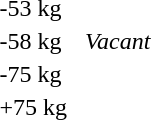<table>
<tr>
<td>-53 kg</td>
<td></td>
<td></td>
<td></td>
</tr>
<tr>
<td>-58 kg</td>
<td></td>
<td></td>
<td align=center><em>Vacant</em></td>
</tr>
<tr>
<td>-75 kg</td>
<td></td>
<td></td>
<td></td>
</tr>
<tr>
<td>+75 kg</td>
<td></td>
<td></td>
<td></td>
</tr>
</table>
